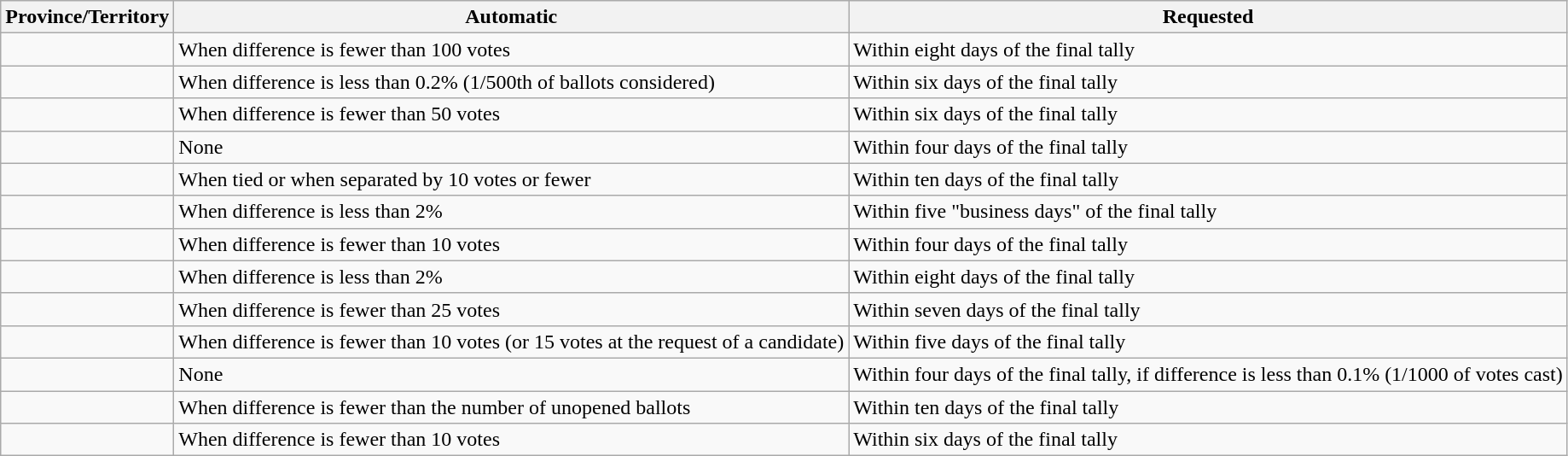<table class="wikitable">
<tr>
<th>Province/Territory</th>
<th>Automatic</th>
<th>Requested</th>
</tr>
<tr>
<td></td>
<td>When difference is fewer than 100 votes</td>
<td>Within eight days of the final tally</td>
</tr>
<tr>
<td></td>
<td>When difference is less than 0.2% (1/500th of ballots considered)</td>
<td>Within six days of the final tally</td>
</tr>
<tr>
<td></td>
<td>When difference is fewer than 50 votes</td>
<td>Within six days of the final tally</td>
</tr>
<tr>
<td></td>
<td>None</td>
<td>Within four days of the final tally</td>
</tr>
<tr>
<td></td>
<td>When tied or when separated by 10 votes or fewer</td>
<td>Within ten days of the final tally</td>
</tr>
<tr>
<td></td>
<td>When difference is less than 2%</td>
<td>Within five "business days" of the final tally</td>
</tr>
<tr>
<td></td>
<td>When difference is fewer than 10 votes</td>
<td>Within four days of the final tally</td>
</tr>
<tr>
<td></td>
<td>When difference is less than 2%</td>
<td>Within eight days of the final tally</td>
</tr>
<tr>
<td></td>
<td>When difference is fewer than 25 votes</td>
<td>Within seven days of the final tally</td>
</tr>
<tr>
<td></td>
<td>When difference is fewer than 10 votes (or 15 votes at the request of a candidate)</td>
<td>Within five days of the final tally</td>
</tr>
<tr>
<td></td>
<td>None</td>
<td>Within four days of the final tally, if difference is less than 0.1% (1/1000 of votes cast)</td>
</tr>
<tr>
<td></td>
<td>When difference is fewer than the number of unopened ballots</td>
<td>Within ten days of the final tally</td>
</tr>
<tr>
<td></td>
<td>When difference is fewer than 10 votes</td>
<td>Within six days of the final tally</td>
</tr>
</table>
